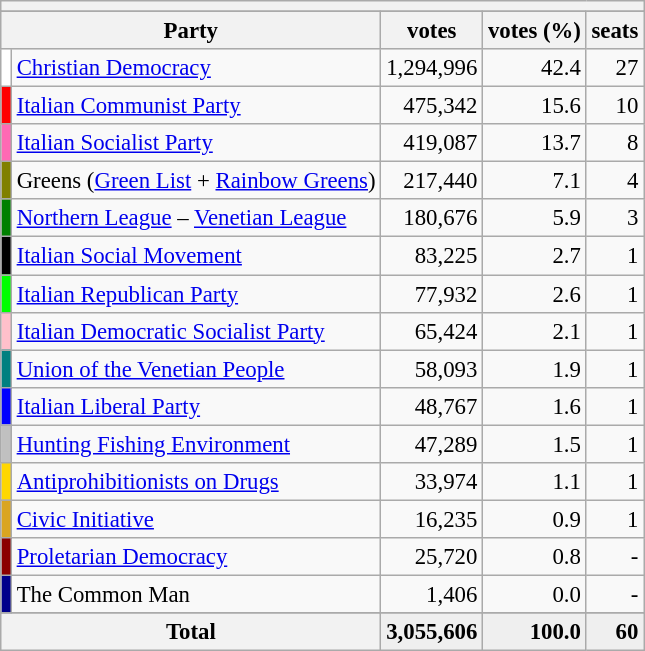<table class="wikitable" style="font-size:95%">
<tr>
<th colspan="5"></th>
</tr>
<tr>
</tr>
<tr bgcolor="EFEFEF">
<th colspan=2>Party</th>
<th>votes</th>
<th>votes (%)</th>
<th>seats</th>
</tr>
<tr>
<td bgcolor=white></td>
<td><a href='#'>Christian Democracy</a></td>
<td align=right>1,294,996</td>
<td align=right>42.4</td>
<td align=right>27</td>
</tr>
<tr>
<td bgcolor=red></td>
<td><a href='#'>Italian Communist Party</a></td>
<td align=right>475,342</td>
<td align=right>15.6</td>
<td align=right>10</td>
</tr>
<tr>
<td bgcolor=hotpink></td>
<td><a href='#'>Italian Socialist Party</a></td>
<td align=right>419,087</td>
<td align=right>13.7</td>
<td align=right>8</td>
</tr>
<tr>
<td bgcolor=olive></td>
<td>Greens (<a href='#'>Green List</a> + <a href='#'>Rainbow Greens</a>)</td>
<td align=right>217,440</td>
<td align=right>7.1</td>
<td align=right>4</td>
</tr>
<tr>
<td bgcolor=green></td>
<td><a href='#'>Northern League</a> – <a href='#'>Venetian League</a></td>
<td align=right>180,676</td>
<td align=right>5.9</td>
<td align=right>3</td>
</tr>
<tr>
<td bgcolor=black></td>
<td><a href='#'>Italian Social Movement</a></td>
<td align=right>83,225</td>
<td align=right>2.7</td>
<td align=right>1</td>
</tr>
<tr>
<td bgcolor=lime></td>
<td><a href='#'>Italian Republican Party</a></td>
<td align=right>77,932</td>
<td align=right>2.6</td>
<td align=right>1</td>
</tr>
<tr>
<td bgcolor=pink></td>
<td><a href='#'>Italian Democratic Socialist Party</a></td>
<td align=right>65,424</td>
<td align=right>2.1</td>
<td align=right>1</td>
</tr>
<tr>
<td bgcolor=teal></td>
<td><a href='#'>Union of the Venetian People</a></td>
<td align=right>58,093</td>
<td align=right>1.9</td>
<td align=right>1</td>
</tr>
<tr>
<td bgcolor=blue></td>
<td><a href='#'>Italian Liberal Party</a></td>
<td align=right>48,767</td>
<td align=right>1.6</td>
<td align=right>1</td>
</tr>
<tr>
<td bgcolor=silver></td>
<td><a href='#'>Hunting Fishing Environment</a></td>
<td align=right>47,289</td>
<td align=right>1.5</td>
<td align=right>1</td>
</tr>
<tr>
<td bgcolor=gold></td>
<td><a href='#'>Antiprohibitionists on Drugs</a></td>
<td align=right>33,974</td>
<td align=right>1.1</td>
<td align=right>1</td>
</tr>
<tr>
<td bgcolor=goldenrod></td>
<td><a href='#'>Civic Initiative</a></td>
<td align=right>16,235</td>
<td align=right>0.9</td>
<td align=right>1</td>
</tr>
<tr>
<td bgcolor=darkred></td>
<td><a href='#'>Proletarian Democracy</a></td>
<td align=right>25,720</td>
<td align=right>0.8</td>
<td align=right>-</td>
</tr>
<tr>
<td bgcolor="#00008B"></td>
<td>The Common Man</td>
<td align=right>1,406</td>
<td align=right>0.0</td>
<td align=right>-</td>
</tr>
<tr>
</tr>
<tr bgcolor="EFEFEF">
<th colspan=2><strong>Total</strong></th>
<td align=right><strong>3,055,606</strong></td>
<td align=right><strong>100.0</strong></td>
<td align=right><strong>60</strong></td>
</tr>
</table>
